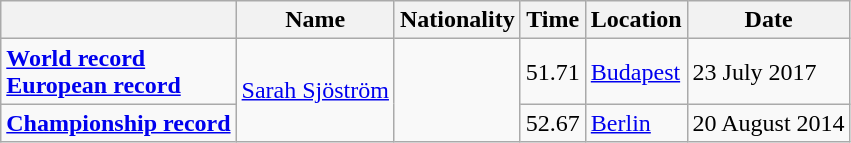<table class=wikitable>
<tr>
<th></th>
<th>Name</th>
<th>Nationality</th>
<th>Time</th>
<th>Location</th>
<th>Date</th>
</tr>
<tr>
<td><strong><a href='#'>World record</a><br><a href='#'>European record</a></strong></td>
<td rowspan=2><a href='#'>Sarah Sjöström</a></td>
<td rowspan=2></td>
<td>51.71</td>
<td><a href='#'>Budapest</a></td>
<td>23 July 2017</td>
</tr>
<tr>
<td><strong><a href='#'>Championship record</a></strong></td>
<td>52.67</td>
<td><a href='#'>Berlin</a></td>
<td>20 August 2014</td>
</tr>
</table>
